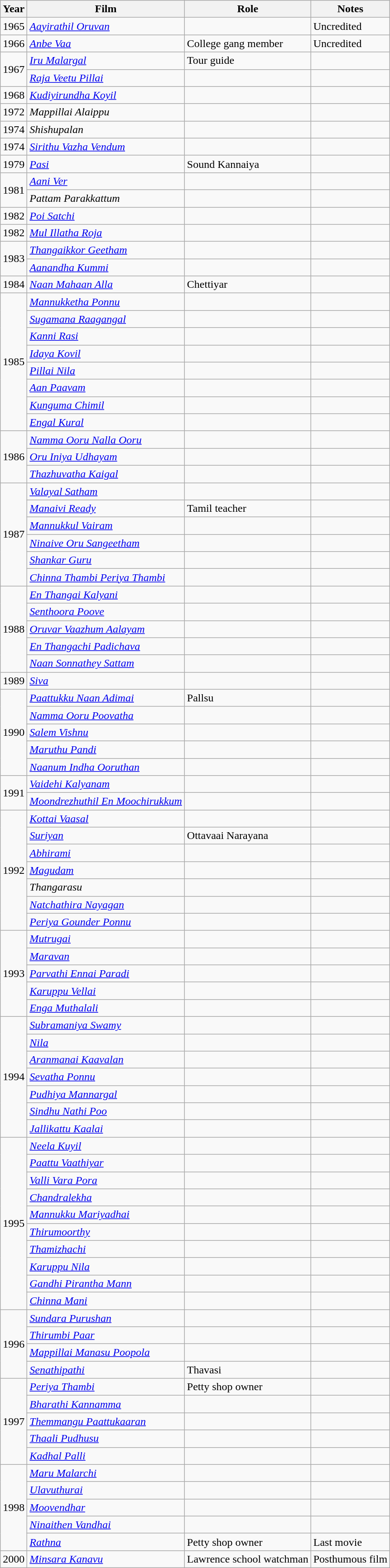<table class="wikitable">
<tr>
<th>Year</th>
<th>Film</th>
<th>Role</th>
<th>Notes</th>
</tr>
<tr>
<td>1965</td>
<td><em><a href='#'>Aayirathil Oruvan</a></em></td>
<td></td>
<td>Uncredited</td>
</tr>
<tr>
<td>1966</td>
<td><em><a href='#'>Anbe Vaa</a></em></td>
<td>College gang member</td>
<td>Uncredited</td>
</tr>
<tr>
<td rowspan="2">1967</td>
<td><em><a href='#'>Iru Malargal</a></em></td>
<td>Tour guide</td>
<td></td>
</tr>
<tr>
<td><em><a href='#'>Raja Veetu Pillai</a></em></td>
<td></td>
<td></td>
</tr>
<tr>
<td>1968</td>
<td><em><a href='#'>Kudiyirundha Koyil</a></em></td>
<td></td>
<td></td>
</tr>
<tr>
<td>1972</td>
<td><em>Mappillai Alaippu</em></td>
<td></td>
<td></td>
</tr>
<tr>
<td>1974</td>
<td><em>Shishupalan</em></td>
<td></td>
<td></td>
</tr>
<tr>
<td>1974</td>
<td><em><a href='#'>Sirithu Vazha Vendum</a></em></td>
<td></td>
<td></td>
</tr>
<tr>
<td>1979</td>
<td><em><a href='#'>Pasi</a></em></td>
<td>Sound Kannaiya</td>
<td></td>
</tr>
<tr>
<td rowspan="2">1981</td>
<td><em><a href='#'>Aani Ver</a></em></td>
<td></td>
<td></td>
</tr>
<tr>
<td><em>Pattam Parakkattum</em></td>
<td></td>
<td></td>
</tr>
<tr>
<td>1982</td>
<td><em><a href='#'>Poi Satchi</a></em></td>
<td></td>
<td></td>
</tr>
<tr>
<td>1982</td>
<td><em><a href='#'>Mul Illatha Roja</a></em></td>
<td></td>
<td></td>
</tr>
<tr>
<td rowspan="2">1983</td>
<td><em><a href='#'>Thangaikkor Geetham</a></em></td>
<td></td>
<td></td>
</tr>
<tr>
<td><em><a href='#'>Aanandha Kummi</a></em></td>
<td></td>
<td></td>
</tr>
<tr>
<td>1984</td>
<td><em><a href='#'>Naan Mahaan Alla</a></em></td>
<td>Chettiyar</td>
<td></td>
</tr>
<tr>
<td rowspan="8">1985</td>
<td><em><a href='#'>Mannukketha Ponnu</a></em></td>
<td></td>
<td></td>
</tr>
<tr>
<td><em><a href='#'>Sugamana Raagangal</a></em></td>
<td></td>
<td></td>
</tr>
<tr>
<td><em><a href='#'>Kanni Rasi</a></em></td>
<td></td>
<td></td>
</tr>
<tr>
<td><em><a href='#'>Idaya Kovil</a></em></td>
<td></td>
<td></td>
</tr>
<tr>
<td><em><a href='#'>Pillai Nila</a></em></td>
<td></td>
<td></td>
</tr>
<tr>
<td><em><a href='#'>Aan Paavam</a></em></td>
<td></td>
<td></td>
</tr>
<tr>
<td><em><a href='#'>Kunguma Chimil</a></em></td>
<td></td>
<td></td>
</tr>
<tr>
<td><em><a href='#'>Engal Kural</a></em></td>
<td></td>
<td></td>
</tr>
<tr>
<td rowspan="3">1986</td>
<td><em><a href='#'>Namma Ooru Nalla Ooru</a></em></td>
<td></td>
<td></td>
</tr>
<tr>
<td><em><a href='#'>Oru Iniya Udhayam</a></em></td>
<td></td>
<td></td>
</tr>
<tr>
<td><em><a href='#'>Thazhuvatha Kaigal</a></em></td>
<td></td>
<td></td>
</tr>
<tr>
<td rowspan="6">1987</td>
<td><em><a href='#'>Valayal Satham</a></em></td>
<td></td>
<td></td>
</tr>
<tr>
<td><em><a href='#'>Manaivi Ready</a></em></td>
<td>Tamil teacher</td>
<td></td>
</tr>
<tr>
<td><em><a href='#'>Mannukkul Vairam</a></em></td>
<td></td>
<td></td>
</tr>
<tr>
<td><em><a href='#'>Ninaive Oru Sangeetham</a></em></td>
<td></td>
<td></td>
</tr>
<tr>
<td><em><a href='#'>Shankar Guru</a></em></td>
<td></td>
<td></td>
</tr>
<tr>
<td><em><a href='#'>Chinna Thambi Periya Thambi</a></em></td>
<td></td>
<td></td>
</tr>
<tr>
<td rowspan="5">1988</td>
<td><em><a href='#'>En Thangai Kalyani</a></em></td>
<td></td>
<td></td>
</tr>
<tr>
<td><em><a href='#'>Senthoora Poove</a></em></td>
<td></td>
<td></td>
</tr>
<tr>
<td><em><a href='#'>Oruvar Vaazhum Aalayam</a></em></td>
<td></td>
<td></td>
</tr>
<tr>
<td><em><a href='#'>En Thangachi Padichava</a></em></td>
<td></td>
<td></td>
</tr>
<tr>
<td><em><a href='#'>Naan Sonnathey Sattam</a></em></td>
<td></td>
<td></td>
</tr>
<tr>
<td>1989</td>
<td><em><a href='#'>Siva</a></em></td>
<td></td>
<td></td>
</tr>
<tr>
<td rowspan="5">1990</td>
<td><em><a href='#'>Paattukku Naan Adimai</a></em></td>
<td>Pallsu</td>
<td></td>
</tr>
<tr>
<td><em><a href='#'>Namma Ooru Poovatha</a></em></td>
<td></td>
<td></td>
</tr>
<tr>
<td><em><a href='#'>Salem Vishnu</a></em></td>
<td></td>
<td></td>
</tr>
<tr>
<td><em><a href='#'>Maruthu Pandi</a></em></td>
<td></td>
<td></td>
</tr>
<tr>
<td><em><a href='#'>Naanum Indha Ooruthan</a></em></td>
<td></td>
<td></td>
</tr>
<tr>
<td rowspan="2">1991</td>
<td><em><a href='#'>Vaidehi Kalyanam</a></em></td>
<td></td>
<td></td>
</tr>
<tr>
<td><em><a href='#'>Moondrezhuthil En Moochirukkum</a></em></td>
<td></td>
<td></td>
</tr>
<tr>
<td rowspan="7">1992</td>
<td><em><a href='#'>Kottai Vaasal</a></em></td>
<td></td>
<td></td>
</tr>
<tr>
<td><em><a href='#'>Suriyan</a></em></td>
<td>Ottavaai Narayana</td>
<td></td>
</tr>
<tr>
<td><em><a href='#'>Abhirami</a></em></td>
<td></td>
<td></td>
</tr>
<tr>
<td><em><a href='#'>Magudam</a></em></td>
<td></td>
<td></td>
</tr>
<tr>
<td><em>Thangarasu</em></td>
<td></td>
<td></td>
</tr>
<tr>
<td><em><a href='#'>Natchathira Nayagan</a></em></td>
<td></td>
<td></td>
</tr>
<tr>
<td><em><a href='#'>Periya Gounder Ponnu</a></em></td>
<td></td>
<td></td>
</tr>
<tr>
<td rowspan="5">1993</td>
<td><em><a href='#'>Mutrugai</a></em></td>
<td></td>
<td></td>
</tr>
<tr>
<td><em><a href='#'>Maravan</a></em></td>
<td></td>
<td></td>
</tr>
<tr>
<td><em><a href='#'>Parvathi Ennai Paradi</a></em></td>
<td></td>
<td></td>
</tr>
<tr>
<td><em><a href='#'>Karuppu Vellai</a></em></td>
<td></td>
<td></td>
</tr>
<tr>
<td><em><a href='#'>Enga Muthalali</a></em></td>
<td></td>
<td></td>
</tr>
<tr>
<td rowspan="7">1994</td>
<td><em><a href='#'>Subramaniya Swamy</a></em></td>
<td></td>
<td></td>
</tr>
<tr>
<td><em><a href='#'>Nila</a></em></td>
<td></td>
<td></td>
</tr>
<tr>
<td><em><a href='#'>Aranmanai Kaavalan</a></em></td>
<td></td>
<td></td>
</tr>
<tr>
<td><em><a href='#'>Sevatha Ponnu</a></em></td>
<td></td>
<td></td>
</tr>
<tr>
<td><em><a href='#'>Pudhiya Mannargal</a></em></td>
<td></td>
<td></td>
</tr>
<tr>
<td><em><a href='#'>Sindhu Nathi Poo</a></em></td>
<td></td>
<td></td>
</tr>
<tr>
<td><em><a href='#'>Jallikattu Kaalai</a></em></td>
<td></td>
<td></td>
</tr>
<tr>
<td rowspan="10">1995</td>
<td><em><a href='#'>Neela Kuyil</a></em></td>
<td></td>
<td></td>
</tr>
<tr>
<td><em><a href='#'>Paattu Vaathiyar</a></em></td>
<td></td>
<td></td>
</tr>
<tr>
<td><em><a href='#'>Valli Vara Pora</a></em></td>
<td></td>
<td></td>
</tr>
<tr>
<td><em><a href='#'>Chandralekha</a></em></td>
<td></td>
<td></td>
</tr>
<tr>
<td><em><a href='#'>Mannukku Mariyadhai</a></em></td>
<td></td>
<td></td>
</tr>
<tr>
<td><em><a href='#'>Thirumoorthy</a></em></td>
<td></td>
<td></td>
</tr>
<tr>
<td><em><a href='#'>Thamizhachi</a></em></td>
<td></td>
<td></td>
</tr>
<tr>
<td><em><a href='#'>Karuppu Nila</a></em></td>
<td></td>
<td></td>
</tr>
<tr>
<td><em><a href='#'>Gandhi Pirantha Mann</a></em></td>
<td></td>
<td></td>
</tr>
<tr>
<td><em><a href='#'>Chinna Mani</a></em></td>
<td></td>
<td></td>
</tr>
<tr>
<td rowspan="4">1996</td>
<td><em><a href='#'>Sundara Purushan</a></em></td>
<td></td>
<td></td>
</tr>
<tr>
<td><em><a href='#'>Thirumbi Paar</a></em></td>
<td></td>
<td></td>
</tr>
<tr>
<td><em><a href='#'>Mappillai Manasu Poopola</a></em></td>
<td></td>
<td></td>
</tr>
<tr>
<td><em><a href='#'>Senathipathi</a></em></td>
<td>Thavasi</td>
<td></td>
</tr>
<tr>
<td rowspan="5">1997</td>
<td><em><a href='#'>Periya Thambi</a></em></td>
<td>Petty shop owner</td>
<td></td>
</tr>
<tr>
<td><em><a href='#'>Bharathi Kannamma</a></em></td>
<td></td>
<td></td>
</tr>
<tr>
<td><em><a href='#'>Themmangu Paattukaaran</a></em></td>
<td></td>
<td></td>
</tr>
<tr>
<td><em><a href='#'>Thaali Pudhusu</a></em></td>
<td></td>
<td></td>
</tr>
<tr>
<td><em><a href='#'>Kadhal Palli</a></em></td>
<td></td>
<td></td>
</tr>
<tr>
<td rowspan="5">1998</td>
<td><em><a href='#'>Maru Malarchi</a></em></td>
<td></td>
<td></td>
</tr>
<tr>
<td><em><a href='#'>Ulavuthurai</a></em></td>
<td></td>
<td></td>
</tr>
<tr>
<td><em><a href='#'>Moovendhar</a></em></td>
<td></td>
<td></td>
</tr>
<tr>
<td><em><a href='#'>Ninaithen Vandhai</a></em></td>
<td></td>
<td></td>
</tr>
<tr>
<td><em><a href='#'>Rathna</a></em></td>
<td>Petty shop owner</td>
<td>Last movie</td>
</tr>
<tr>
<td>2000</td>
<td><em><a href='#'>Minsara Kanavu</a></em></td>
<td>Lawrence school watchman</td>
<td>Posthumous film</td>
</tr>
</table>
